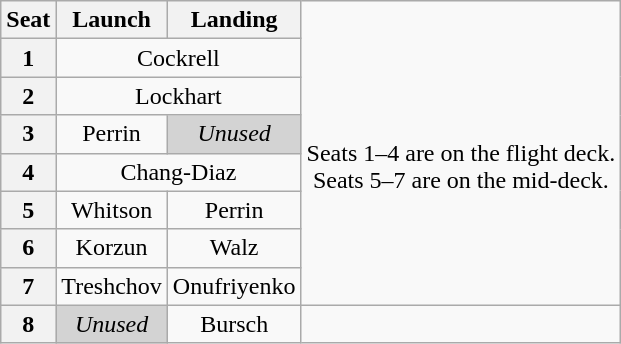<table class="wikitable" style="text-align:center">
<tr>
<th>Seat</th>
<th>Launch</th>
<th>Landing</th>
<td rowspan=8><br>Seats 1–4 are on the flight deck.<br>Seats 5–7 are on the mid-deck.</td>
</tr>
<tr>
<th>1</th>
<td colspan=2>Cockrell</td>
</tr>
<tr>
<th>2</th>
<td colspan=2>Lockhart</td>
</tr>
<tr>
<th>3</th>
<td>Perrin</td>
<td style="background-color:lightgray"><em>Unused</em></td>
</tr>
<tr>
<th>4</th>
<td colspan=2>Chang-Diaz</td>
</tr>
<tr>
<th>5</th>
<td>Whitson</td>
<td>Perrin</td>
</tr>
<tr>
<th>6</th>
<td>Korzun</td>
<td>Walz</td>
</tr>
<tr>
<th>7</th>
<td>Treshchov</td>
<td>Onufriyenko</td>
</tr>
<tr>
<th>8</th>
<td style="background-color:lightgray"><em>Unused</em></td>
<td>Bursch</td>
</tr>
</table>
